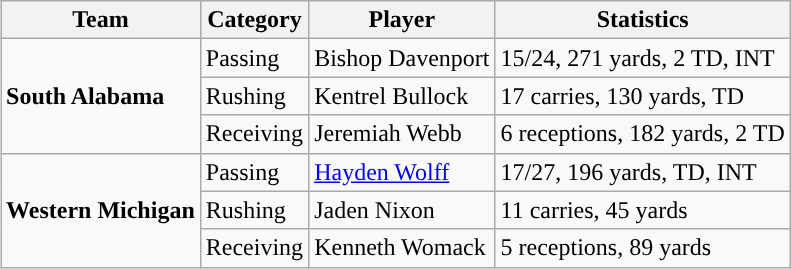<table class="wikitable" style="float: right;">
<tr>
<th>Team</th>
<th>Category</th>
<th>Player</th>
<th>Statistics</th>
</tr>
<tr>
<td rowspan=3><strong>South Alabama</strong></td>
<td>Passing</td>
<td>Bishop Davenport</td>
<td>15/24, 271 yards, 2 TD, INT</td>
</tr>
<tr>
<td>Rushing</td>
<td>Kentrel Bullock</td>
<td>17 carries, 130 yards, TD</td>
</tr>
<tr>
<td>Receiving</td>
<td>Jeremiah Webb</td>
<td>6 receptions, 182 yards, 2 TD</td>
</tr>
<tr>
<td rowspan=3><strong>Western Michigan</strong></td>
<td>Passing</td>
<td><a href='#'>Hayden Wolff</a></td>
<td>17/27, 196 yards, TD, INT</td>
</tr>
<tr>
<td>Rushing</td>
<td>Jaden Nixon</td>
<td>11 carries, 45 yards</td>
</tr>
<tr>
<td>Receiving</td>
<td>Kenneth Womack</td>
<td>5 receptions, 89 yards</td>
</tr>
</table>
